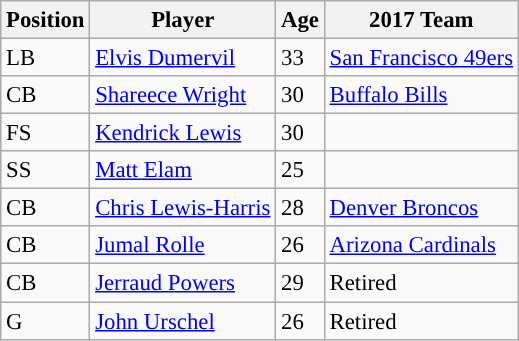<table class="wikitable" style="font-size: 95%; text-align: left">
<tr>
<th>Position</th>
<th>Player</th>
<th>Age</th>
<th>2017 Team</th>
</tr>
<tr>
<td>LB</td>
<td><a href='#'>Elvis Dumervil</a></td>
<td>33</td>
<td><a href='#'>San Francisco 49ers</a></td>
</tr>
<tr>
<td>CB</td>
<td><a href='#'>Shareece Wright</a></td>
<td>30</td>
<td><a href='#'>Buffalo Bills</a></td>
</tr>
<tr>
<td>FS</td>
<td><a href='#'>Kendrick Lewis</a></td>
<td>30</td>
<td></td>
</tr>
<tr>
<td>SS</td>
<td><a href='#'>Matt Elam</a></td>
<td>25</td>
<td></td>
</tr>
<tr>
<td>CB</td>
<td><a href='#'>Chris Lewis-Harris</a></td>
<td>28</td>
<td><a href='#'>Denver Broncos</a></td>
</tr>
<tr>
<td>CB</td>
<td><a href='#'>Jumal Rolle</a></td>
<td>26</td>
<td><a href='#'>Arizona Cardinals</a></td>
</tr>
<tr>
<td>CB</td>
<td><a href='#'>Jerraud Powers</a></td>
<td>29</td>
<td>Retired</td>
</tr>
<tr>
<td>G</td>
<td><a href='#'>John Urschel</a></td>
<td>26</td>
<td>Retired</td>
</tr>
</table>
